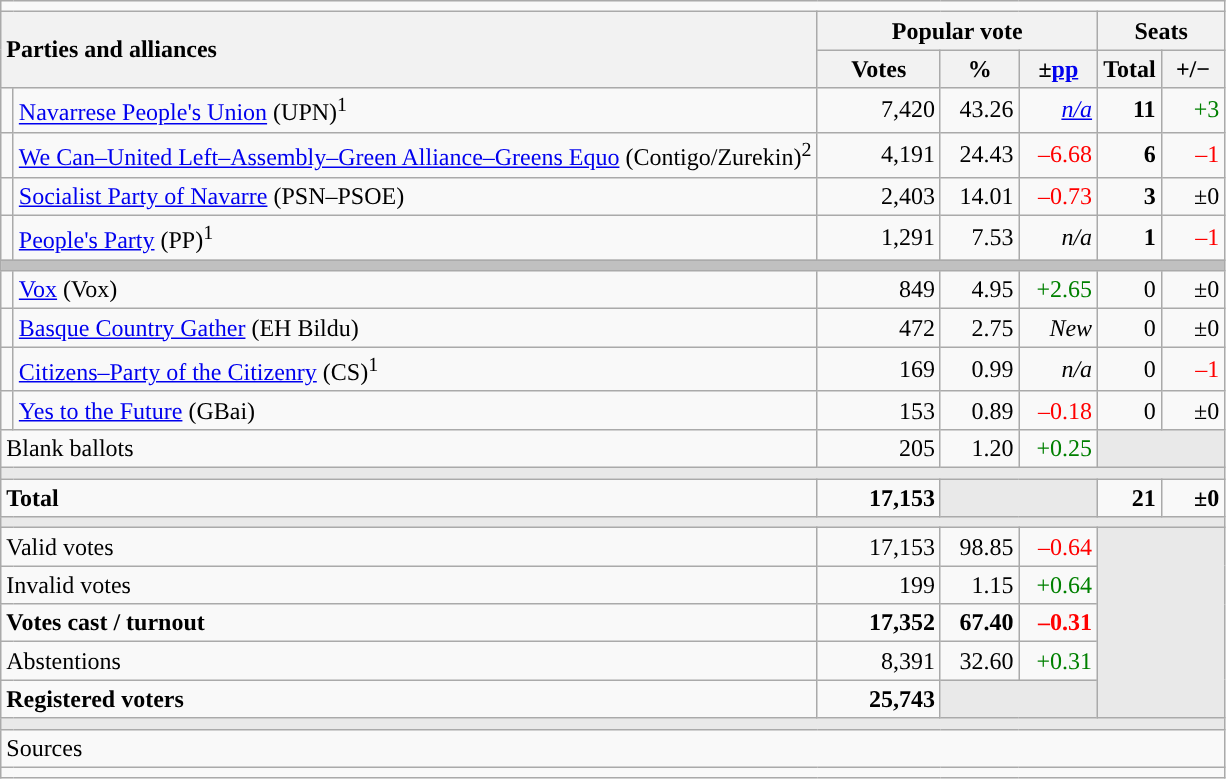<table class="wikitable" style="text-align:right;">
<tr>
<td colspan="7"></td>
</tr>
<tr>
<th style="text-align:left;" rowspan="2" colspan="2" width="525">Parties and alliances</th>
<th colspan="3">Popular vote</th>
<th colspan="2">Seats</th>
</tr>
<tr>
<th width="75">Votes</th>
<th width="45">%</th>
<th width="45">±<a href='#'>pp</a></th>
<th width="35">Total</th>
<th width="35">+/−</th>
</tr>
<tr>
<td width="1" style="color:inherit;background:"></td>
<td align="left"><a href='#'>Navarrese People's Union</a> (UPN)<sup>1</sup></td>
<td>7,420</td>
<td>43.26</td>
<td><em><a href='#'>n/a</a></em></td>
<td><strong>11</strong></td>
<td style="color:green;">+3</td>
</tr>
<tr>
<td style="color:inherit;background:"></td>
<td align="left"><a href='#'>We Can–United Left–Assembly–Green Alliance–Greens Equo</a> (Contigo/Zurekin)<sup>2</sup></td>
<td>4,191</td>
<td>24.43</td>
<td style="color:red;">–6.68</td>
<td><strong>6</strong></td>
<td style="color:red;">–1</td>
</tr>
<tr>
<td style="color:inherit;background:"></td>
<td align="left"><a href='#'>Socialist Party of Navarre</a> (PSN–PSOE)</td>
<td>2,403</td>
<td>14.01</td>
<td style="color:red;">–0.73</td>
<td><strong>3</strong></td>
<td>±0</td>
</tr>
<tr>
<td style="color:inherit;background:"></td>
<td align="left"><a href='#'>People's Party</a> (PP)<sup>1</sup></td>
<td>1,291</td>
<td>7.53</td>
<td><em>n/a</em></td>
<td><strong>1</strong></td>
<td style="color:red;">–1</td>
</tr>
<tr>
<td colspan="7" bgcolor="#C0C0C0"></td>
</tr>
<tr>
<td style="color:inherit;background:"></td>
<td align="left"><a href='#'>Vox</a> (Vox)</td>
<td>849</td>
<td>4.95</td>
<td style="color:green;">+2.65</td>
<td>0</td>
<td>±0</td>
</tr>
<tr>
<td style="color:inherit;background:"></td>
<td align="left"><a href='#'>Basque Country Gather</a> (EH Bildu)</td>
<td>472</td>
<td>2.75</td>
<td><em>New</em></td>
<td>0</td>
<td>±0</td>
</tr>
<tr>
<td style="color:inherit;background:"></td>
<td align="left"><a href='#'>Citizens–Party of the Citizenry</a> (CS)<sup>1</sup></td>
<td>169</td>
<td>0.99</td>
<td><em>n/a</em></td>
<td>0</td>
<td style="color:red;">–1</td>
</tr>
<tr>
<td style="color:inherit;background:"></td>
<td align="left"><a href='#'>Yes to the Future</a> (GBai)</td>
<td>153</td>
<td>0.89</td>
<td style="color:red;">–0.18</td>
<td>0</td>
<td>±0</td>
</tr>
<tr>
<td align="left" colspan="2">Blank ballots</td>
<td>205</td>
<td>1.20</td>
<td style="color:green;">+0.25</td>
<td bgcolor="#E9E9E9" colspan="2"></td>
</tr>
<tr>
<td colspan="7" bgcolor="#E9E9E9"></td>
</tr>
<tr style="font-weight:bold;">
<td align="left" colspan="2">Total</td>
<td>17,153</td>
<td bgcolor="#E9E9E9" colspan="2"></td>
<td>21</td>
<td>±0</td>
</tr>
<tr>
<td colspan="7" bgcolor="#E9E9E9"></td>
</tr>
<tr>
<td align="left" colspan="2">Valid votes</td>
<td>17,153</td>
<td>98.85</td>
<td style="color:red;">–0.64</td>
<td bgcolor="#E9E9E9" colspan="2" rowspan="5"></td>
</tr>
<tr>
<td align="left" colspan="2">Invalid votes</td>
<td>199</td>
<td>1.15</td>
<td style="color:green;">+0.64</td>
</tr>
<tr style="font-weight:bold;">
<td align="left" colspan="2">Votes cast / turnout</td>
<td>17,352</td>
<td>67.40</td>
<td style="color:red;">–0.31</td>
</tr>
<tr>
<td align="left" colspan="2">Abstentions</td>
<td>8,391</td>
<td>32.60</td>
<td style="color:green;">+0.31</td>
</tr>
<tr style="font-weight:bold;">
<td align="left" colspan="2">Registered voters</td>
<td>25,743</td>
<td bgcolor="#E9E9E9" colspan="2"></td>
</tr>
<tr>
<td colspan="7" bgcolor="#E9E9E9"></td>
</tr>
<tr>
<td align="left" colspan="7">Sources</td>
</tr>
<tr>
<td colspan="7" style="text-align:left; max-width:790px;"></td>
</tr>
</table>
